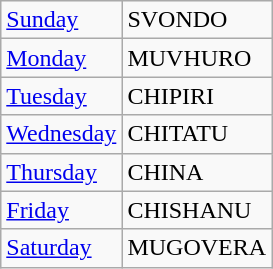<table class="wikitable">
<tr>
<td><a href='#'>Sunday</a></td>
<td>SVONDO</td>
</tr>
<tr>
<td><a href='#'>Monday</a></td>
<td>MUVHURO</td>
</tr>
<tr>
<td><a href='#'>Tuesday</a></td>
<td>CHIPIRI</td>
</tr>
<tr>
<td><a href='#'>Wednesday</a></td>
<td>CHITATU</td>
</tr>
<tr>
<td><a href='#'>Thursday</a></td>
<td>CHINA</td>
</tr>
<tr>
<td><a href='#'>Friday</a></td>
<td>CHISHANU</td>
</tr>
<tr>
<td><a href='#'>Saturday</a></td>
<td>MUGOVERA</td>
</tr>
</table>
